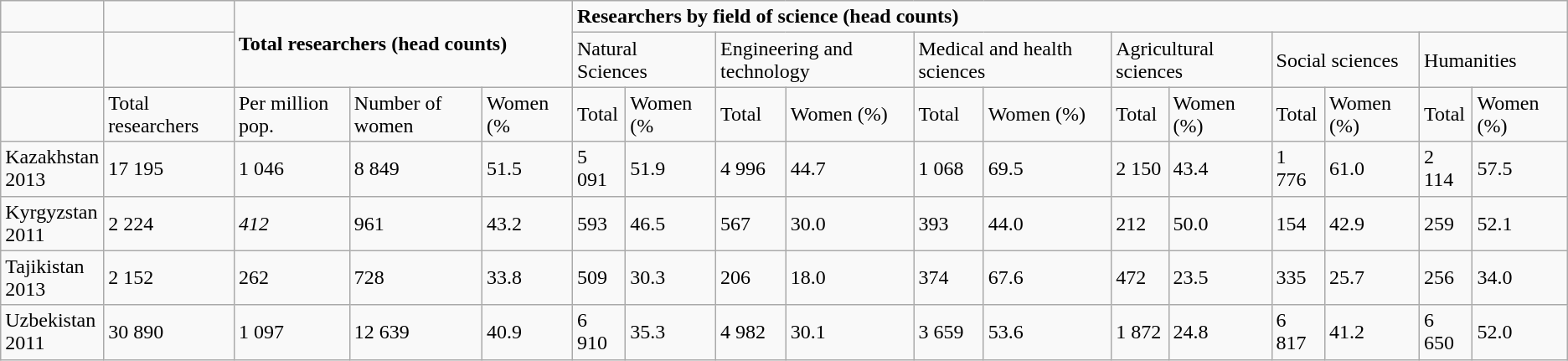<table class="wikitable">
<tr>
<td></td>
<td></td>
<td colspan="3" rowspan="2"><strong>Total researchers (head counts)</strong></td>
<td colspan="12"><strong>Researchers by field of science (head counts)</strong></td>
</tr>
<tr>
<td></td>
<td></td>
<td colspan="2">Natural Sciences</td>
<td colspan="2">Engineering and technology</td>
<td colspan="2">Medical and health sciences</td>
<td colspan="2">Agricultural sciences</td>
<td colspan="2">Social sciences</td>
<td colspan="2">Humanities</td>
</tr>
<tr>
<td></td>
<td>Total researchers</td>
<td>Per million pop.</td>
<td>Number of women</td>
<td>Women (%</td>
<td>Total</td>
<td>Women (%</td>
<td>Total</td>
<td>Women (%)</td>
<td>Total</td>
<td>Women (%)</td>
<td>Total</td>
<td>Women (%)</td>
<td>Total</td>
<td>Women (%)</td>
<td>Total</td>
<td>Women (%)</td>
</tr>
<tr>
<td>Kazakhstan<br>2013</td>
<td>17 195</td>
<td>1 046</td>
<td>8 849</td>
<td>51.5</td>
<td>5 091</td>
<td>51.9</td>
<td>4 996</td>
<td>44.7</td>
<td>1 068</td>
<td>69.5</td>
<td>2 150</td>
<td>43.4</td>
<td>1 776</td>
<td>61.0</td>
<td>2 114</td>
<td>57.5</td>
</tr>
<tr>
<td>Kyrgyzstan<br>2011</td>
<td>2 224</td>
<td><em>412</em></td>
<td>961</td>
<td>43.2</td>
<td>593</td>
<td>46.5</td>
<td>567</td>
<td>30.0</td>
<td>393</td>
<td>44.0</td>
<td>212</td>
<td>50.0</td>
<td>154</td>
<td>42.9</td>
<td>259</td>
<td>52.1</td>
</tr>
<tr>
<td>Tajikistan<br>2013</td>
<td>2 152</td>
<td>262</td>
<td>728</td>
<td>33.8</td>
<td>509</td>
<td>30.3</td>
<td>206</td>
<td>18.0</td>
<td>374</td>
<td>67.6</td>
<td>472</td>
<td>23.5</td>
<td>335</td>
<td>25.7</td>
<td>256</td>
<td>34.0</td>
</tr>
<tr>
<td>Uzbekistan<br>2011</td>
<td>30 890</td>
<td>1 097</td>
<td>12 639</td>
<td>40.9</td>
<td>6 910</td>
<td>35.3</td>
<td>4 982</td>
<td>30.1</td>
<td>3 659</td>
<td>53.6</td>
<td>1 872</td>
<td>24.8</td>
<td>6 817</td>
<td>41.2</td>
<td>6 650</td>
<td>52.0</td>
</tr>
</table>
